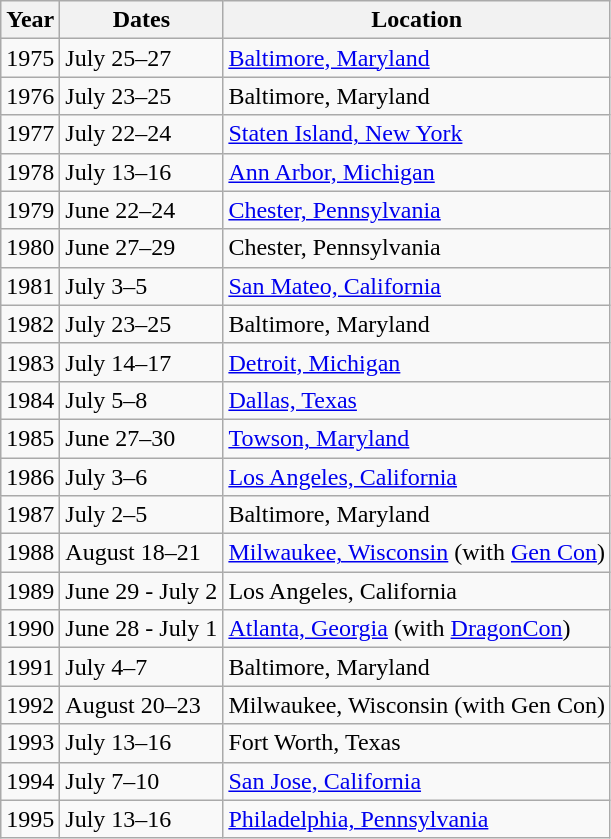<table class="wikitable">
<tr>
<th>Year</th>
<th>Dates</th>
<th>Location</th>
</tr>
<tr>
<td>1975</td>
<td>July 25–27</td>
<td><a href='#'>Baltimore, Maryland</a></td>
</tr>
<tr>
<td>1976</td>
<td>July 23–25</td>
<td>Baltimore, Maryland</td>
</tr>
<tr>
<td>1977</td>
<td>July 22–24</td>
<td><a href='#'>Staten Island, New York</a></td>
</tr>
<tr>
<td>1978</td>
<td>July 13–16</td>
<td><a href='#'>Ann Arbor, Michigan</a></td>
</tr>
<tr>
<td>1979</td>
<td>June 22–24</td>
<td><a href='#'>Chester, Pennsylvania</a></td>
</tr>
<tr>
<td>1980</td>
<td>June 27–29</td>
<td>Chester, Pennsylvania</td>
</tr>
<tr>
<td>1981</td>
<td>July 3–5</td>
<td><a href='#'>San Mateo, California</a></td>
</tr>
<tr>
<td>1982</td>
<td>July 23–25</td>
<td>Baltimore, Maryland</td>
</tr>
<tr>
<td>1983</td>
<td>July 14–17</td>
<td><a href='#'>Detroit, Michigan</a></td>
</tr>
<tr>
<td>1984</td>
<td>July 5–8</td>
<td><a href='#'>Dallas, Texas</a></td>
</tr>
<tr>
<td>1985</td>
<td>June 27–30</td>
<td><a href='#'>Towson, Maryland</a></td>
</tr>
<tr>
<td>1986</td>
<td>July 3–6</td>
<td><a href='#'>Los Angeles, California</a></td>
</tr>
<tr>
<td>1987</td>
<td>July 2–5</td>
<td>Baltimore, Maryland</td>
</tr>
<tr>
<td>1988</td>
<td>August 18–21</td>
<td><a href='#'>Milwaukee, Wisconsin</a> (with <a href='#'>Gen Con</a>)</td>
</tr>
<tr>
<td>1989</td>
<td>June 29 - July 2</td>
<td>Los Angeles, California</td>
</tr>
<tr>
<td>1990</td>
<td>June 28 - July 1</td>
<td><a href='#'>Atlanta, Georgia</a> (with <a href='#'>DragonCon</a>)</td>
</tr>
<tr>
<td>1991</td>
<td>July 4–7</td>
<td>Baltimore, Maryland</td>
</tr>
<tr>
<td>1992</td>
<td>August 20–23</td>
<td>Milwaukee, Wisconsin (with Gen Con)</td>
</tr>
<tr>
<td>1993</td>
<td>July 13–16</td>
<td>Fort Worth, Texas</td>
</tr>
<tr>
<td>1994</td>
<td>July 7–10</td>
<td><a href='#'>San Jose, California</a></td>
</tr>
<tr>
<td>1995</td>
<td>July 13–16</td>
<td><a href='#'>Philadelphia, Pennsylvania</a></td>
</tr>
</table>
